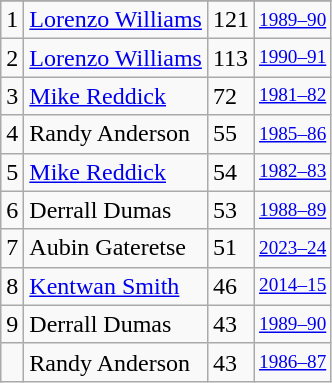<table class="wikitable">
<tr>
</tr>
<tr>
<td>1</td>
<td><a href='#'>Lorenzo Williams</a></td>
<td>121</td>
<td style="font-size:80%;"><a href='#'>1989–90</a></td>
</tr>
<tr>
<td>2</td>
<td><a href='#'>Lorenzo Williams</a></td>
<td>113</td>
<td style="font-size:80%;"><a href='#'>1990–91</a></td>
</tr>
<tr>
<td>3</td>
<td><a href='#'>Mike Reddick</a></td>
<td>72</td>
<td style="font-size:80%;"><a href='#'>1981–82</a></td>
</tr>
<tr>
<td>4</td>
<td>Randy Anderson</td>
<td>55</td>
<td style="font-size:80%;"><a href='#'>1985–86</a></td>
</tr>
<tr>
<td>5</td>
<td><a href='#'>Mike Reddick</a></td>
<td>54</td>
<td style="font-size:80%;"><a href='#'>1982–83</a></td>
</tr>
<tr>
<td>6</td>
<td>Derrall Dumas</td>
<td>53</td>
<td style="font-size:80%;"><a href='#'>1988–89</a></td>
</tr>
<tr>
<td>7</td>
<td>Aubin Gateretse</td>
<td>51</td>
<td style="font-size:80%;"><a href='#'>2023–24</a></td>
</tr>
<tr>
<td>8</td>
<td><a href='#'>Kentwan Smith</a></td>
<td>46</td>
<td style="font-size:80%;"><a href='#'>2014–15</a></td>
</tr>
<tr>
<td>9</td>
<td>Derrall Dumas</td>
<td>43</td>
<td style="font-size:80%;"><a href='#'>1989–90</a></td>
</tr>
<tr>
<td></td>
<td>Randy Anderson</td>
<td>43</td>
<td style="font-size:80%;"><a href='#'>1986–87</a></td>
</tr>
</table>
